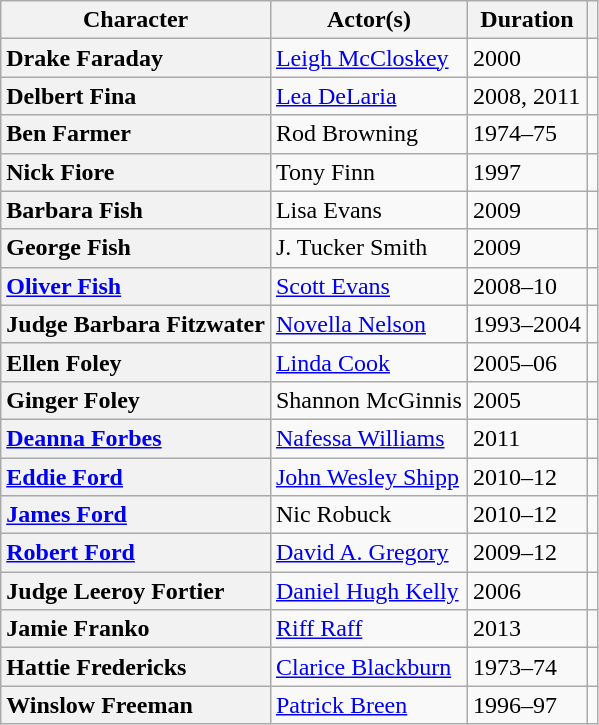<table class="wikitable unsortable">
<tr>
<th scope=col>Character</th>
<th scope=col>Actor(s)</th>
<th scope=col>Duration</th>
<th scope=col></th>
</tr>
<tr>
<th scope=row style=text-align:left>Drake Faraday</th>
<td><a href='#'>Leigh McCloskey</a></td>
<td>2000</td>
<td></td>
</tr>
<tr>
<th scope=row style=text-align:left>Delbert Fina</th>
<td><a href='#'>Lea DeLaria</a></td>
<td>2008, 2011</td>
<td></td>
</tr>
<tr>
<th scope=row style=text-align:left>Ben Farmer</th>
<td>Rod Browning</td>
<td>1974–75</td>
<td></td>
</tr>
<tr>
<th scope=row style=text-align:left>Nick Fiore</th>
<td>Tony Finn</td>
<td>1997</td>
<td></td>
</tr>
<tr>
<th scope=row style=text-align:left>Barbara Fish</th>
<td>Lisa Evans</td>
<td>2009</td>
<td></td>
</tr>
<tr>
<th scope=row style=text-align:left>George Fish</th>
<td>J. Tucker Smith</td>
<td>2009</td>
<td></td>
</tr>
<tr>
<th scope=row style=text-align:left><a href='#'>Oliver Fish</a></th>
<td><a href='#'>Scott Evans</a></td>
<td>2008–10</td>
<td></td>
</tr>
<tr>
<th scope=row style=text-align:left>Judge Barbara Fitzwater</th>
<td><a href='#'>Novella Nelson</a></td>
<td>1993–2004</td>
<td></td>
</tr>
<tr>
<th scope=row style=text-align:left>Ellen Foley</th>
<td><a href='#'>Linda Cook</a></td>
<td>2005–06</td>
<td></td>
</tr>
<tr>
<th scope=row style=text-align:left>Ginger Foley</th>
<td>Shannon McGinnis</td>
<td>2005</td>
<td></td>
</tr>
<tr>
<th scope=row style=text-align:left><a href='#'>Deanna Forbes</a></th>
<td><a href='#'>Nafessa Williams</a></td>
<td>2011</td>
<td></td>
</tr>
<tr>
<th scope=row style=text-align:left><a href='#'>Eddie Ford</a></th>
<td><a href='#'>John Wesley Shipp</a></td>
<td>2010–12</td>
<td></td>
</tr>
<tr>
<th scope=row style=text-align:left><a href='#'>James Ford</a></th>
<td>Nic Robuck</td>
<td>2010–12</td>
<td></td>
</tr>
<tr>
<th scope=row style=text-align:left><a href='#'>Robert Ford</a></th>
<td><a href='#'>David A. Gregory</a></td>
<td>2009–12</td>
<td></td>
</tr>
<tr>
<th scope=row style=text-align:left>Judge Leeroy Fortier</th>
<td><a href='#'>Daniel Hugh Kelly</a></td>
<td>2006</td>
<td></td>
</tr>
<tr>
<th scope=row style=text-align:left>Jamie Franko</th>
<td><a href='#'>Riff Raff</a></td>
<td>2013</td>
<td></td>
</tr>
<tr>
<th scope=row style=text-align:left>Hattie Fredericks</th>
<td><a href='#'>Clarice Blackburn</a></td>
<td>1973–74</td>
<td></td>
</tr>
<tr>
<th scope=row style=text-align:left>Winslow Freeman</th>
<td><a href='#'>Patrick Breen</a></td>
<td>1996–97</td>
<td></td>
</tr>
</table>
